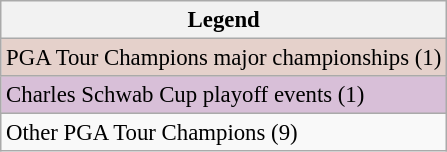<table class="wikitable" style="font-size:95%;">
<tr>
<th>Legend</th>
</tr>
<tr style="background:#e5d1cb;">
<td>PGA Tour Champions major championships (1)</td>
</tr>
<tr style="background:thistle">
<td>Charles Schwab Cup playoff events (1)</td>
</tr>
<tr>
<td>Other PGA Tour Champions (9)</td>
</tr>
</table>
